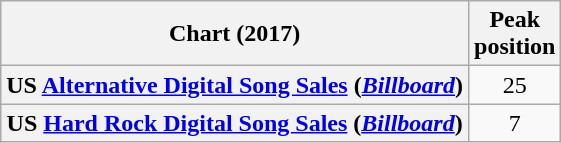<table class="wikitable sortable plainrowheaders" style="text-align:center">
<tr>
<th scope="col">Chart (2017)</th>
<th scope="col">Peak<br>position</th>
</tr>
<tr>
<th scope="row">US <a href='#'>Alternative Digital Song Sales</a> (<a href='#'><em>Billboard</em></a>)</th>
<td>25</td>
</tr>
<tr>
<th scope="row">US <a href='#'>Hard Rock Digital Song Sales</a> (<a href='#'><em>Billboard</em></a>)</th>
<td>7</td>
</tr>
</table>
